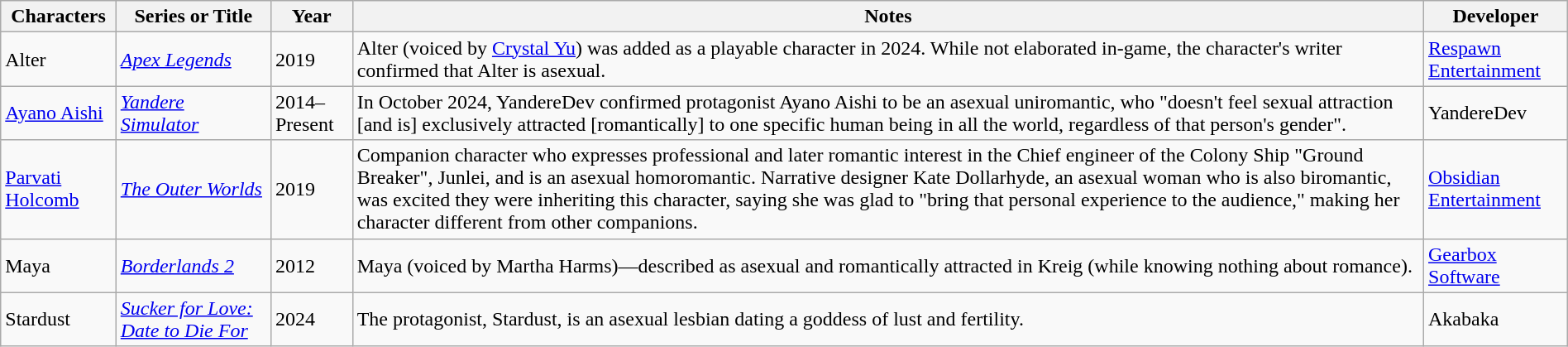<table class="wikitable sortable" style="width: 100%">
<tr>
<th>Characters</th>
<th>Series or Title</th>
<th>Year</th>
<th>Notes</th>
<th>Developer</th>
</tr>
<tr>
<td>Alter</td>
<td><em><a href='#'>Apex Legends</a></em></td>
<td>2019</td>
<td>Alter (voiced by <a href='#'>Crystal Yu</a>) was added as a playable character in 2024. While not elaborated in-game, the character's writer confirmed that Alter is asexual.</td>
<td><a href='#'>Respawn Entertainment</a></td>
</tr>
<tr>
<td><a href='#'>Ayano Aishi</a></td>
<td scope="row"><em><a href='#'>Yandere Simulator</a></em></td>
<td>2014–Present</td>
<td>In October 2024, YandereDev confirmed protagonist Ayano Aishi to be an asexual uniromantic, who "doesn't feel sexual attraction [and is] exclusively attracted [romantically] to one specific human being in all the world, regardless of that person's gender".</td>
<td>YandereDev</td>
</tr>
<tr>
<td scope="row"><a href='#'>Parvati Holcomb</a></td>
<td><em><a href='#'>The Outer Worlds</a></em></td>
<td>2019</td>
<td>Companion character who expresses professional and later romantic interest in the Chief engineer of the Colony Ship "Ground Breaker", Junlei, and is an asexual homoromantic. Narrative designer Kate Dollarhyde, an asexual woman who is also biromantic, was excited they were inheriting this character, saying she was glad to "bring that personal experience to the audience," making her character different from other companions.</td>
<td><a href='#'>Obsidian Entertainment</a></td>
</tr>
<tr>
<td scope="row">Maya</td>
<td><em><a href='#'>Borderlands 2</a></em></td>
<td>2012</td>
<td>Maya (voiced by Martha Harms)—described as asexual and romantically attracted in Kreig (while knowing nothing about romance).</td>
<td><a href='#'>Gearbox Software</a></td>
</tr>
<tr>
<td scope="row">Stardust</td>
<td><em><a href='#'>Sucker for Love: Date to Die For</a></em></td>
<td>2024</td>
<td>The protagonist, Stardust, is an asexual lesbian dating a goddess of lust and fertility.</td>
<td>Akabaka</td>
</tr>
</table>
